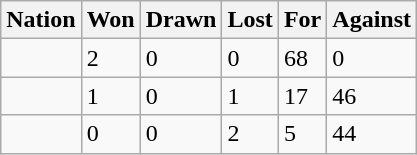<table class="wikitable">
<tr>
<th>Nation</th>
<th>Won</th>
<th>Drawn</th>
<th>Lost</th>
<th>For</th>
<th>Against</th>
</tr>
<tr>
<td></td>
<td>2</td>
<td>0</td>
<td>0</td>
<td>68</td>
<td>0</td>
</tr>
<tr>
<td></td>
<td>1</td>
<td>0</td>
<td>1</td>
<td>17</td>
<td>46</td>
</tr>
<tr>
<td></td>
<td>0</td>
<td>0</td>
<td>2</td>
<td>5</td>
<td>44</td>
</tr>
</table>
